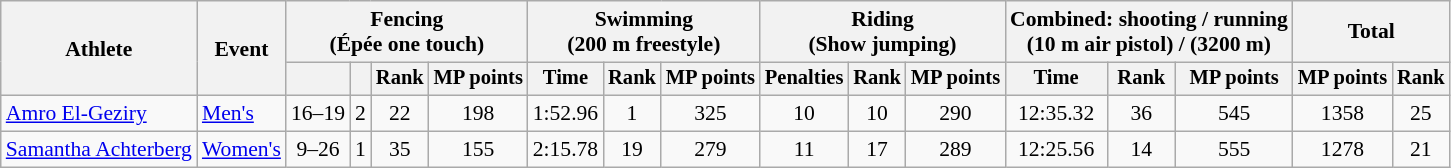<table class=wikitable style="font-size:90%; text-align:center">
<tr>
<th rowspan=2>Athlete</th>
<th rowspan=2>Event</th>
<th colspan=4>Fencing<br><span>(Épée one touch)</span></th>
<th colspan=3>Swimming<br><span>(200 m freestyle)</span></th>
<th colspan=3>Riding<br><span>(Show jumping)</span></th>
<th colspan=3>Combined: shooting / running<br><span>(10 m air pistol) / (3200 m)</span></th>
<th colspan=2>Total</th>
</tr>
<tr style=font-size:95%>
<th></th>
<th></th>
<th>Rank</th>
<th>MP points</th>
<th>Time</th>
<th>Rank</th>
<th>MP points</th>
<th>Penalties</th>
<th>Rank</th>
<th>MP points</th>
<th>Time</th>
<th>Rank</th>
<th>MP points</th>
<th>MP points</th>
<th>Rank</th>
</tr>
<tr>
<td align=left><a href='#'>Amro El-Geziry</a></td>
<td align=left><a href='#'>Men's</a></td>
<td>16–19</td>
<td>2</td>
<td>22</td>
<td>198</td>
<td>1:52.96 </td>
<td>1</td>
<td>325</td>
<td>10</td>
<td>10</td>
<td>290</td>
<td>12:35.32</td>
<td>36</td>
<td>545</td>
<td>1358</td>
<td>25</td>
</tr>
<tr>
<td align=left><a href='#'>Samantha Achterberg</a></td>
<td align=left><a href='#'>Women's</a></td>
<td>9–26</td>
<td>1</td>
<td>35</td>
<td>155</td>
<td>2:15.78</td>
<td>19</td>
<td>279</td>
<td>11</td>
<td>17</td>
<td>289</td>
<td>12:25.56</td>
<td>14</td>
<td>555</td>
<td>1278</td>
<td>21</td>
</tr>
</table>
